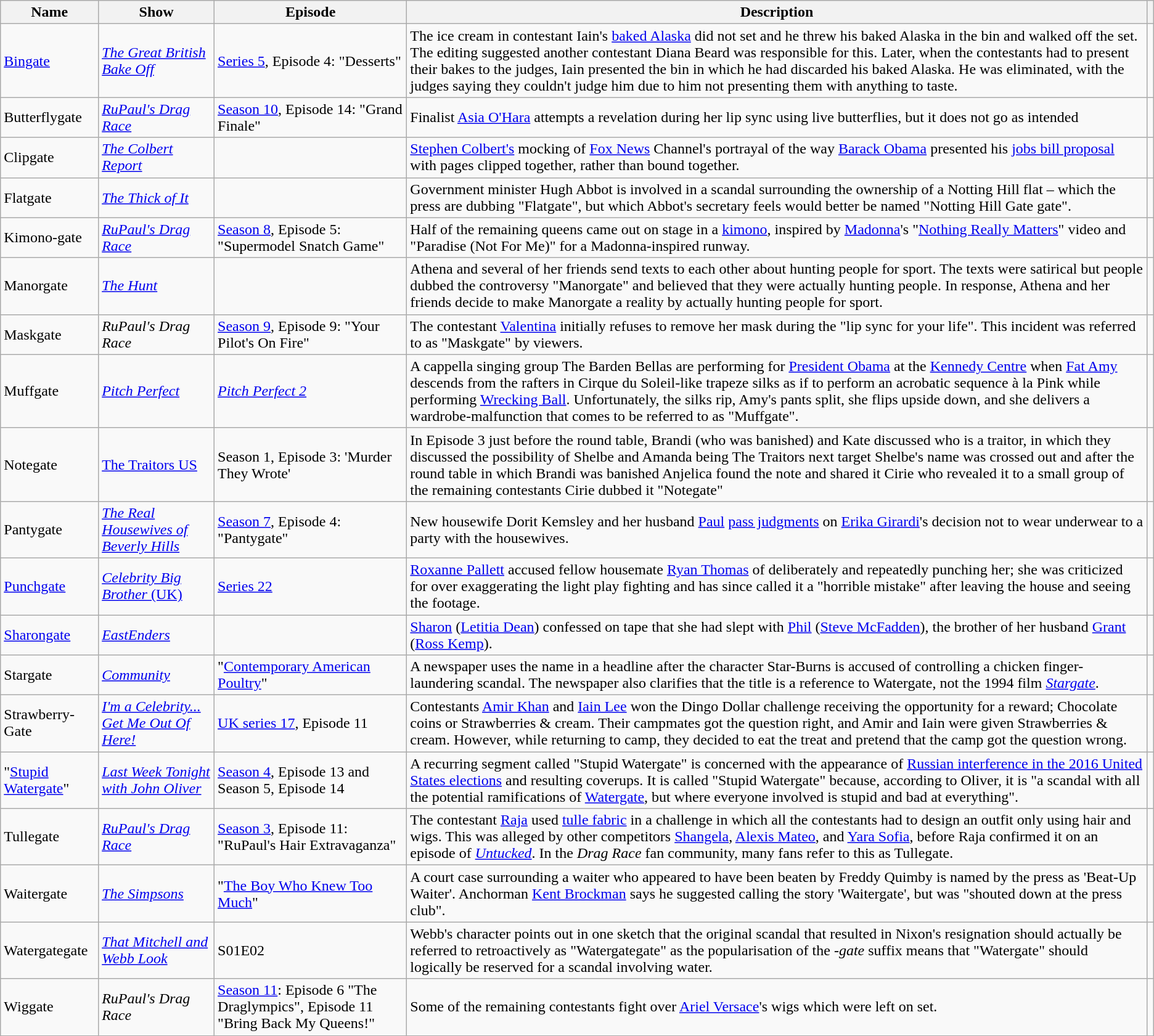<table class="wikitable sortable">
<tr>
<th>Name</th>
<th>Show</th>
<th>Episode</th>
<th>Description</th>
<th></th>
</tr>
<tr>
<td><a href='#'>Bingate</a></td>
<td><em><a href='#'>The Great British Bake Off</a></em></td>
<td><a href='#'>Series 5</a>, Episode 4: "Desserts"</td>
<td>The ice cream in contestant Iain's <a href='#'>baked Alaska</a> did not set and he threw his baked Alaska in the bin and walked off the set. The editing suggested another contestant Diana Beard was responsible for this. Later, when the contestants had to present their bakes to the judges, Iain presented the bin in which he had discarded his baked Alaska. He was eliminated, with the judges saying they couldn't judge him due to him not presenting them with anything to taste.</td>
<td></td>
</tr>
<tr>
<td>Butterflygate</td>
<td><em><a href='#'>RuPaul's Drag Race</a></em></td>
<td><a href='#'>Season 10</a>, Episode 14: "Grand Finale"</td>
<td>Finalist <a href='#'>Asia O'Hara</a> attempts a revelation during her lip sync using live butterflies, but it does not go as intended</td>
<td></td>
</tr>
<tr>
<td>Clipgate</td>
<td><em><a href='#'>The Colbert Report</a></em></td>
<td></td>
<td><a href='#'>Stephen Colbert's</a> mocking of <a href='#'>Fox News</a> Channel's portrayal of the way <a href='#'>Barack Obama</a> presented his <a href='#'>jobs bill proposal</a> with pages clipped together, rather than bound together.</td>
<td></td>
</tr>
<tr>
<td>Flatgate</td>
<td><em><a href='#'>The Thick of It</a></em></td>
<td></td>
<td>Government minister Hugh Abbot is involved in a scandal surrounding the ownership of a Notting Hill flat – which the press are dubbing "Flatgate", but which Abbot's secretary feels would better be named "Notting Hill Gate gate".</td>
<td></td>
</tr>
<tr>
<td>Kimono-gate</td>
<td><em><a href='#'>RuPaul's Drag Race</a></em></td>
<td><a href='#'>Season 8</a>, Episode 5: "Supermodel Snatch Game"</td>
<td>Half of the remaining queens came out on stage in a <a href='#'>kimono</a>, inspired by <a href='#'>Madonna</a>'s "<a href='#'>Nothing Really Matters</a>" video and "Paradise (Not For Me)" for a Madonna-inspired runway.</td>
<td></td>
</tr>
<tr>
<td>Manorgate</td>
<td><em><a href='#'>The Hunt</a></em></td>
<td></td>
<td>Athena and several of her friends send texts to each other about hunting people for sport. The texts were satirical but people dubbed the controversy "Manorgate" and believed that they were actually hunting people. In response, Athena and her friends decide to make Manorgate a reality by actually hunting people for sport.</td>
<td></td>
</tr>
<tr>
<td>Maskgate</td>
<td><em>RuPaul's Drag Race</em></td>
<td><a href='#'>Season 9</a>, Episode 9: "Your Pilot's On Fire"</td>
<td>The contestant <a href='#'>Valentina</a> initially refuses to remove her mask during the "lip sync for your life". This incident was referred to as "Maskgate" by viewers.</td>
<td></td>
</tr>
<tr>
<td>Muffgate</td>
<td><em><a href='#'>Pitch Perfect</a></em></td>
<td><em><a href='#'>Pitch Perfect 2</a></em></td>
<td>A cappella singing group The Barden Bellas are performing for <a href='#'>President Obama</a> at the <a href='#'>Kennedy Centre</a> when <a href='#'>Fat Amy</a> descends from the rafters in Cirque du Soleil-like trapeze silks as if to perform an acrobatic sequence à la Pink while performing <a href='#'>Wrecking Ball</a>. Unfortunately, the silks rip, Amy's pants split, she flips upside down, and she delivers a wardrobe-malfunction that comes to be referred to as "Muffgate".</td>
<td></td>
</tr>
<tr>
<td>Notegate</td>
<td><a href='#'>The Traitors US</a></td>
<td>Season 1, Episode 3: 'Murder They Wrote'</td>
<td>In Episode 3 just before the round table, Brandi (who was banished) and Kate discussed who is a traitor, in which they discussed the possibility of Shelbe and Amanda being The Traitors next target Shelbe's name was crossed out and after the round table in which Brandi was banished Anjelica found the note and shared it Cirie who revealed it to a small group of the remaining contestants Cirie dubbed it "Notegate"</td>
<td></td>
</tr>
<tr>
<td>Pantygate</td>
<td><em><a href='#'>The Real Housewives of Beverly Hills</a></em></td>
<td><a href='#'>Season 7</a>, Episode 4: "Pantygate"</td>
<td>New housewife Dorit Kemsley and her husband <a href='#'>Paul</a> <a href='#'>pass judgments</a> on <a href='#'>Erika Girardi</a>'s decision not to wear underwear to a party with the housewives.</td>
<td></td>
</tr>
<tr>
<td><a href='#'>Punchgate</a></td>
<td><a href='#'><em>Celebrity Big Brother</em> (UK)</a></td>
<td><a href='#'>Series 22</a></td>
<td><a href='#'>Roxanne Pallett</a> accused fellow housemate <a href='#'>Ryan Thomas</a> of deliberately and repeatedly punching her; she was criticized for over exaggerating the light play fighting and has since called it a "horrible mistake" after leaving the house and seeing the footage.</td>
<td></td>
</tr>
<tr>
<td><a href='#'>Sharongate</a></td>
<td><em><a href='#'>EastEnders</a></em></td>
<td></td>
<td><a href='#'>Sharon</a> (<a href='#'>Letitia Dean</a>) confessed on tape that she had slept with <a href='#'>Phil</a> (<a href='#'>Steve McFadden</a>), the brother of her husband <a href='#'>Grant</a> (<a href='#'>Ross Kemp</a>).</td>
<td></td>
</tr>
<tr>
<td>Stargate</td>
<td><em><a href='#'>Community</a></em></td>
<td>"<a href='#'>Contemporary American Poultry</a>"</td>
<td>A newspaper uses the name in a headline after the character Star-Burns is accused of controlling a chicken finger-laundering scandal. The newspaper also clarifies that the title is a reference to Watergate, not the 1994 film <em><a href='#'>Stargate</a></em>.</td>
<td></td>
</tr>
<tr>
<td>Strawberry-Gate</td>
<td><em><a href='#'>I'm a Celebrity... Get Me Out Of Here!</a></em></td>
<td><a href='#'>UK series 17</a>, Episode 11</td>
<td>Contestants <a href='#'>Amir Khan</a> and <a href='#'>Iain Lee</a> won the Dingo Dollar challenge receiving the opportunity for a reward; Chocolate coins or Strawberries & cream. Their campmates got the question right, and Amir and Iain were given Strawberries & cream. However, while returning to camp, they decided to eat the treat and pretend that the camp got the question wrong.</td>
<td></td>
</tr>
<tr>
<td>"<a href='#'>Stupid Watergate</a>"</td>
<td><em><a href='#'>Last Week Tonight with John Oliver</a></em></td>
<td><a href='#'>Season 4</a>, Episode 13 and Season 5, Episode 14</td>
<td>A recurring segment called "Stupid Watergate" is concerned with the appearance of <a href='#'>Russian interference in the 2016 United States elections</a> and resulting coverups. It is called "Stupid Watergate" because, according to Oliver, it is "a scandal with all the potential ramifications of <a href='#'>Watergate</a>, but where everyone involved is stupid and bad at everything".</td>
<td></td>
</tr>
<tr>
<td>Tullegate</td>
<td><em><a href='#'>RuPaul's Drag Race</a></em></td>
<td><a href='#'>Season 3</a>, Episode 11: "RuPaul's Hair Extravaganza"</td>
<td>The contestant <a href='#'>Raja</a> used <a href='#'>tulle fabric</a> in a challenge in which all the contestants had to design an outfit only using hair and wigs. This was alleged by other competitors <a href='#'>Shangela</a>, <a href='#'>Alexis Mateo</a>, and <a href='#'>Yara Sofia</a>, before Raja confirmed it on an episode of <em><a href='#'>Untucked</a></em>. In the <em>Drag Race</em> fan community, many fans refer to this as Tullegate.</td>
<td></td>
</tr>
<tr>
<td>Waitergate</td>
<td><em><a href='#'>The Simpsons</a></em></td>
<td>"<a href='#'>The Boy Who Knew Too Much</a>"</td>
<td>A court case surrounding a waiter who appeared to have been beaten by Freddy Quimby is named by the press as 'Beat-Up Waiter'. Anchorman <a href='#'>Kent Brockman</a> says he suggested calling the story 'Waitergate', but was "shouted down at the press club".</td>
<td></td>
</tr>
<tr>
<td>Watergategate</td>
<td><em><a href='#'>That Mitchell and Webb Look</a></em></td>
<td>S01E02</td>
<td>Webb's character points out in one sketch that the original scandal that resulted in Nixon's resignation should actually be referred to retroactively as "Watergategate" as the popularisation of the <em>-gate</em> suffix means that "Watergate" should logically be reserved for a scandal involving water.</td>
<td></td>
</tr>
<tr>
<td>Wiggate</td>
<td><em>RuPaul's Drag Race</em></td>
<td><a href='#'>Season 11</a>: Episode 6 "The Draglympics", Episode 11 "Bring Back My Queens!"</td>
<td>Some of the remaining contestants fight over <a href='#'>Ariel Versace</a>'s wigs which were left on set.</td>
<td></td>
</tr>
</table>
